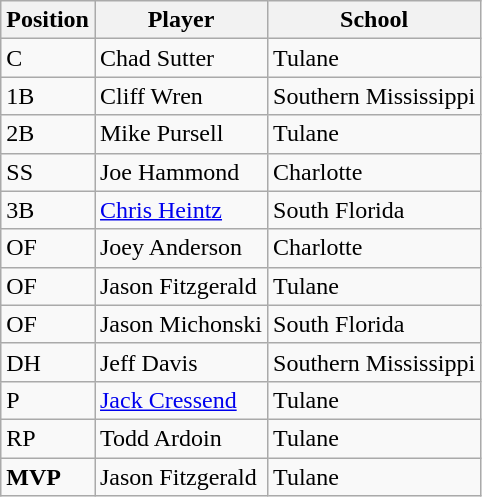<table class="wikitable">
<tr>
<th>Position</th>
<th>Player</th>
<th>School</th>
</tr>
<tr>
<td>C</td>
<td>Chad Sutter</td>
<td>Tulane</td>
</tr>
<tr>
<td>1B</td>
<td>Cliff Wren</td>
<td>Southern Mississippi</td>
</tr>
<tr>
<td>2B</td>
<td>Mike Pursell</td>
<td>Tulane</td>
</tr>
<tr>
<td>SS</td>
<td>Joe Hammond</td>
<td>Charlotte</td>
</tr>
<tr>
<td>3B</td>
<td><a href='#'>Chris Heintz</a></td>
<td>South Florida</td>
</tr>
<tr>
<td>OF</td>
<td>Joey Anderson</td>
<td>Charlotte</td>
</tr>
<tr>
<td>OF</td>
<td>Jason Fitzgerald</td>
<td>Tulane</td>
</tr>
<tr>
<td>OF</td>
<td>Jason Michonski</td>
<td>South Florida</td>
</tr>
<tr>
<td>DH</td>
<td>Jeff Davis</td>
<td>Southern Mississippi</td>
</tr>
<tr>
<td>P</td>
<td><a href='#'>Jack Cressend</a></td>
<td>Tulane</td>
</tr>
<tr>
<td>RP</td>
<td>Todd Ardoin</td>
<td>Tulane</td>
</tr>
<tr>
<td><strong>MVP</strong></td>
<td>Jason Fitzgerald</td>
<td>Tulane</td>
</tr>
</table>
